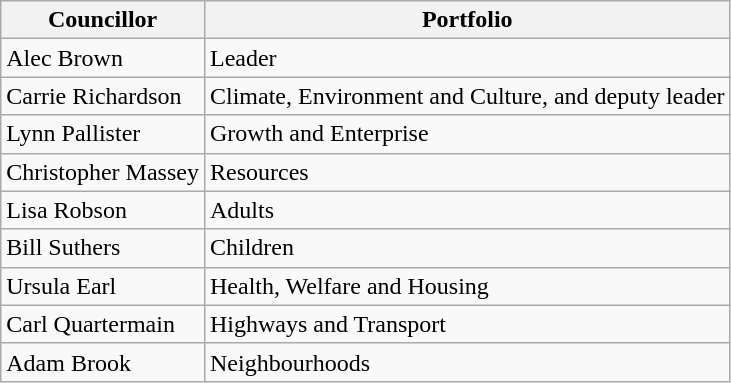<table class="wikitable">
<tr>
<th>Councillor</th>
<th>Portfolio</th>
</tr>
<tr>
<td>Alec Brown</td>
<td>Leader</td>
</tr>
<tr>
<td>Carrie Richardson</td>
<td>Climate, Environment and Culture, and deputy leader</td>
</tr>
<tr>
<td>Lynn Pallister</td>
<td>Growth and Enterprise</td>
</tr>
<tr>
<td>Christopher Massey</td>
<td>Resources</td>
</tr>
<tr>
<td>Lisa Robson</td>
<td>Adults</td>
</tr>
<tr>
<td>Bill Suthers</td>
<td>Children</td>
</tr>
<tr>
<td>Ursula Earl</td>
<td>Health, Welfare and Housing</td>
</tr>
<tr>
<td>Carl Quartermain</td>
<td>Highways and Transport</td>
</tr>
<tr>
<td>Adam Brook</td>
<td>Neighbourhoods</td>
</tr>
</table>
